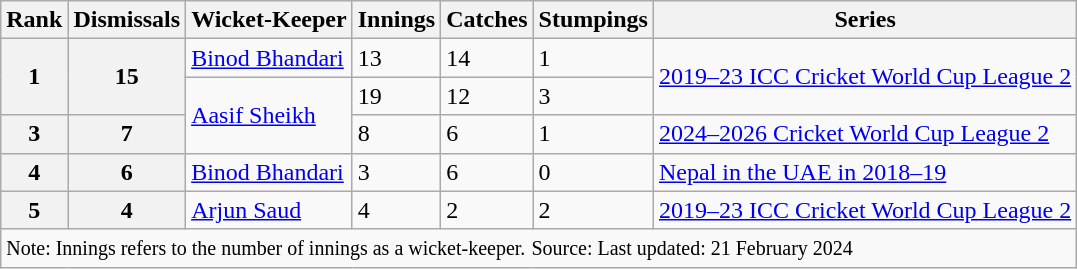<table class="wikitable">
<tr>
<th>Rank</th>
<th scope="col" width:10%;">Dismissals</th>
<th scope="col" width:20%;">Wicket-Keeper</th>
<th scope="col" width:20%;">Innings</th>
<th scope="col" width:12%;">Catches</th>
<th scope="col" width:12%;">Stumpings</th>
<th scope="col" width:17%;">Series</th>
</tr>
<tr>
<th rowspan="2">1</th>
<th rowspan="2">15</th>
<td><a href='#'>Binod Bhandari</a></td>
<td>13</td>
<td>14</td>
<td>1</td>
<td rowspan="2"><a href='#'>2019–23 ICC Cricket World Cup League 2</a></td>
</tr>
<tr>
<td rowspan="2"><a href='#'>Aasif Sheikh</a></td>
<td>19</td>
<td>12</td>
<td>3</td>
</tr>
<tr>
<th>3</th>
<th>7</th>
<td>8</td>
<td>6</td>
<td>1</td>
<td><a href='#'>2024–2026 Cricket World Cup League 2</a></td>
</tr>
<tr>
<th>4</th>
<th>6</th>
<td><a href='#'>Binod Bhandari</a></td>
<td>3</td>
<td>6</td>
<td>0</td>
<td><a href='#'>Nepal in the UAE in 2018–19</a></td>
</tr>
<tr>
<th>5</th>
<th>4</th>
<td><a href='#'>Arjun Saud</a></td>
<td>4</td>
<td>2</td>
<td>2</td>
<td><a href='#'>2019–23 ICC Cricket World Cup League 2</a></td>
</tr>
<tr>
<td colspan="7"><small>Note: Innings refers to the number of innings as a wicket-keeper.</small> <small>Source: Last updated: 21 February 2024</small></td>
</tr>
</table>
